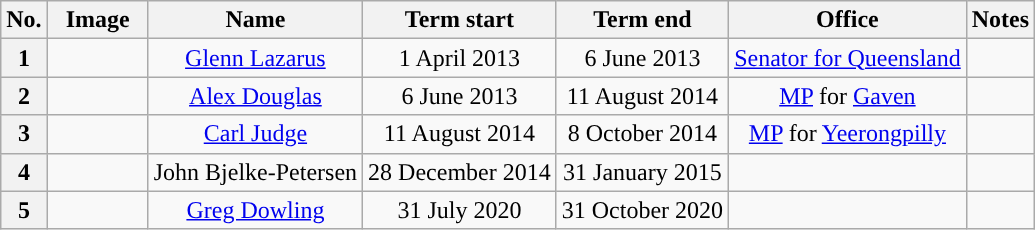<table class="wikitable" style="text-align:center">
<tr>
<th>No.</th>
<th width=60>Image</th>
<th>Name</th>
<th>Term start</th>
<th>Term end</th>
<th>Office</th>
<th>Notes</th>
</tr>
<tr>
<th style="background:">1</th>
<td></td>
<td><a href='#'>Glenn Lazarus</a> <br> </td>
<td>1 April 2013</td>
<td>6 June 2013</td>
<td><a href='#'>Senator for Queensland</a><br> </td>
<td></td>
</tr>
<tr>
<th style="background:">2</th>
<td></td>
<td><a href='#'>Alex Douglas</a> <br> </td>
<td>6 June 2013</td>
<td>11 August 2014</td>
<td><a href='#'>MP</a> for <a href='#'>Gaven</a> <br> </td>
<td></td>
</tr>
<tr>
<th style="background:">3</th>
<td></td>
<td><a href='#'>Carl Judge</a> <br> </td>
<td>11 August 2014</td>
<td>8 October 2014</td>
<td><a href='#'>MP</a> for <a href='#'>Yeerongpilly</a> <br> </td>
<td></td>
</tr>
<tr>
<th style="background:">4</th>
<td></td>
<td>John Bjelke-Petersen</td>
<td>28 December 2014</td>
<td>31 January 2015</td>
<td></td>
<td></td>
</tr>
<tr>
<th style="background:">5</th>
<td></td>
<td><a href='#'>Greg Dowling</a></td>
<td>31 July 2020</td>
<td>31 October 2020</td>
<td></td>
<td></td>
</tr>
</table>
